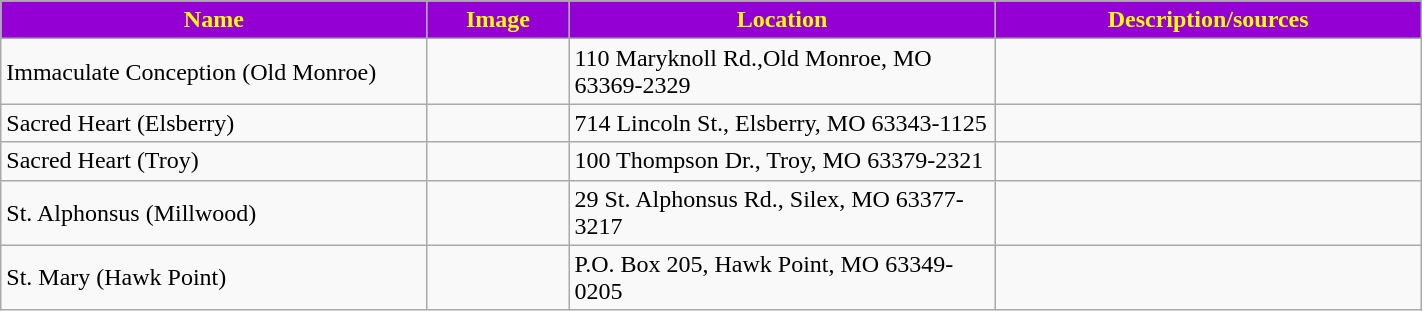<table class="wikitable sortable mw-collapsible mw-collapsed" style="width:75%">
<tr>
<th style="background:darkviolet; color:yellow;" width="30%"><strong>Name</strong></th>
<th style="background:darkviolet; color:yellow;" width="10%"><strong>Image</strong></th>
<th style="background:darkviolet; color:yellow;" width="30%"><strong>Location</strong></th>
<th style="background:darkviolet; color:yellow;" width="30%"><strong>Description/sources</strong></th>
</tr>
<tr>
<td>Immaculate Conception (Old Monroe)</td>
<td></td>
<td>110 Maryknoll Rd.,Old Monroe, MO 63369-2329</td>
<td></td>
</tr>
<tr>
<td>Sacred Heart (Elsberry)</td>
<td></td>
<td>714 Lincoln St., Elsberry, MO 63343-1125</td>
<td></td>
</tr>
<tr>
<td>Sacred Heart (Troy)</td>
<td></td>
<td>100 Thompson Dr., Troy, MO 63379-2321</td>
<td></td>
</tr>
<tr>
<td>St. Alphonsus (Millwood)</td>
<td></td>
<td>29 St. Alphonsus Rd., Silex, MO 63377-3217</td>
<td></td>
</tr>
<tr>
<td>St. Mary (Hawk Point)</td>
<td></td>
<td>P.O. Box 205, Hawk Point, MO 63349-0205</td>
<td></td>
</tr>
</table>
